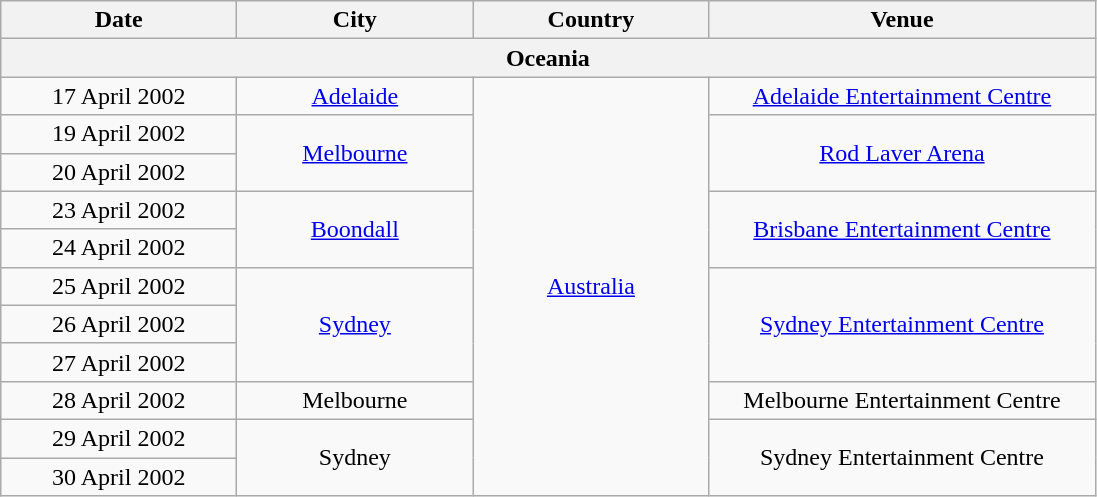<table class="wikitable" style="text-align:center;">
<tr>
<th width="150">Date</th>
<th width="150">City</th>
<th width="150">Country</th>
<th width="250">Venue</th>
</tr>
<tr>
<th colspan="4">Oceania</th>
</tr>
<tr>
<td>17 April 2002</td>
<td><a href='#'>Adelaide</a></td>
<td rowspan="11"><a href='#'>Australia</a></td>
<td><a href='#'>Adelaide Entertainment Centre</a></td>
</tr>
<tr>
<td>19 April 2002</td>
<td rowspan="2"><a href='#'>Melbourne</a></td>
<td rowspan="2"><a href='#'>Rod Laver Arena</a></td>
</tr>
<tr>
<td>20 April 2002</td>
</tr>
<tr>
<td>23 April 2002</td>
<td rowspan="2"><a href='#'>Boondall</a></td>
<td rowspan="2"><a href='#'>Brisbane Entertainment Centre</a></td>
</tr>
<tr>
<td>24 April 2002</td>
</tr>
<tr>
<td>25 April 2002</td>
<td rowspan="3"><a href='#'>Sydney</a></td>
<td rowspan="3"><a href='#'>Sydney Entertainment Centre</a></td>
</tr>
<tr>
<td>26 April 2002</td>
</tr>
<tr>
<td>27 April 2002</td>
</tr>
<tr>
<td>28 April 2002</td>
<td>Melbourne</td>
<td>Melbourne Entertainment Centre</td>
</tr>
<tr>
<td>29 April 2002</td>
<td rowspan="2">Sydney</td>
<td rowspan="2">Sydney Entertainment Centre</td>
</tr>
<tr>
<td>30 April 2002</td>
</tr>
</table>
